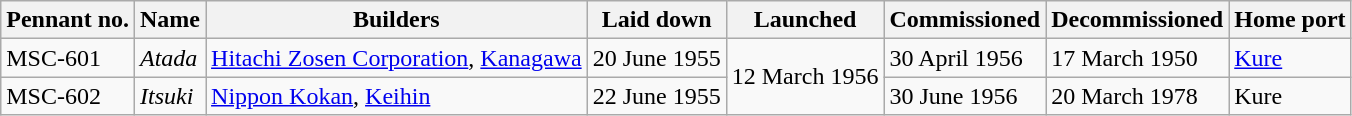<table class="wikitable">
<tr>
<th>Pennant no.</th>
<th>Name</th>
<th>Builders</th>
<th>Laid down</th>
<th>Launched</th>
<th>Commissioned</th>
<th>Decommissioned</th>
<th>Home port</th>
</tr>
<tr>
<td>MSC-601</td>
<td><em>Atada</em></td>
<td><a href='#'>Hitachi Zosen Corporation</a>, <a href='#'>Kanagawa</a></td>
<td>20 June 1955</td>
<td rowspan="2">12 March 1956</td>
<td>30 April 1956</td>
<td>17 March 1950</td>
<td><a href='#'>Kure</a></td>
</tr>
<tr>
<td>MSC-602</td>
<td><em>Itsuki</em></td>
<td><a href='#'>Nippon Kokan</a>, <a href='#'>Keihin</a></td>
<td>22 June 1955</td>
<td>30 June 1956</td>
<td>20 March 1978</td>
<td>Kure</td>
</tr>
</table>
